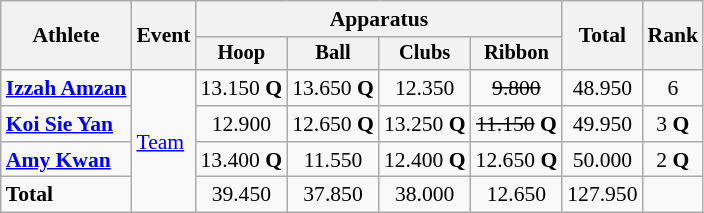<table class=wikitable style="font-size:90%">
<tr>
<th rowspan=2>Athlete</th>
<th rowspan=2>Event</th>
<th colspan=4>Apparatus</th>
<th rowspan=2>Total</th>
<th rowspan=2>Rank</th>
</tr>
<tr style="font-size:95%;">
<th>Hoop</th>
<th>Ball</th>
<th>Clubs</th>
<th>Ribbon</th>
</tr>
<tr align=center>
<td align=left><strong><a href='#'>Izzah Amzan</a></strong></td>
<td align=left rowspan=4><a href='#'>Team</a></td>
<td>13.150 <strong>Q</strong></td>
<td>13.650 <strong>Q</strong></td>
<td>12.350</td>
<td><s>9.800</s></td>
<td>48.950</td>
<td>6</td>
</tr>
<tr align=center>
<td align=left><strong><a href='#'>Koi Sie Yan</a></strong></td>
<td>12.900</td>
<td>12.650 <strong>Q</strong></td>
<td>13.250 <strong>Q</strong></td>
<td><s>11.150</s> <strong>Q</strong></td>
<td>49.950</td>
<td>3 <strong>Q</strong></td>
</tr>
<tr align=center>
<td align=left><strong><a href='#'>Amy Kwan</a></strong></td>
<td>13.400 <strong>Q</strong></td>
<td>11.550</td>
<td>12.400 <strong>Q</strong></td>
<td>12.650 <strong>Q</strong></td>
<td>50.000</td>
<td>2 <strong>Q</strong></td>
</tr>
<tr align=center>
<td align=left><strong>Total</strong></td>
<td>39.450</td>
<td>37.850</td>
<td>38.000</td>
<td>12.650</td>
<td>127.950</td>
<td></td>
</tr>
</table>
